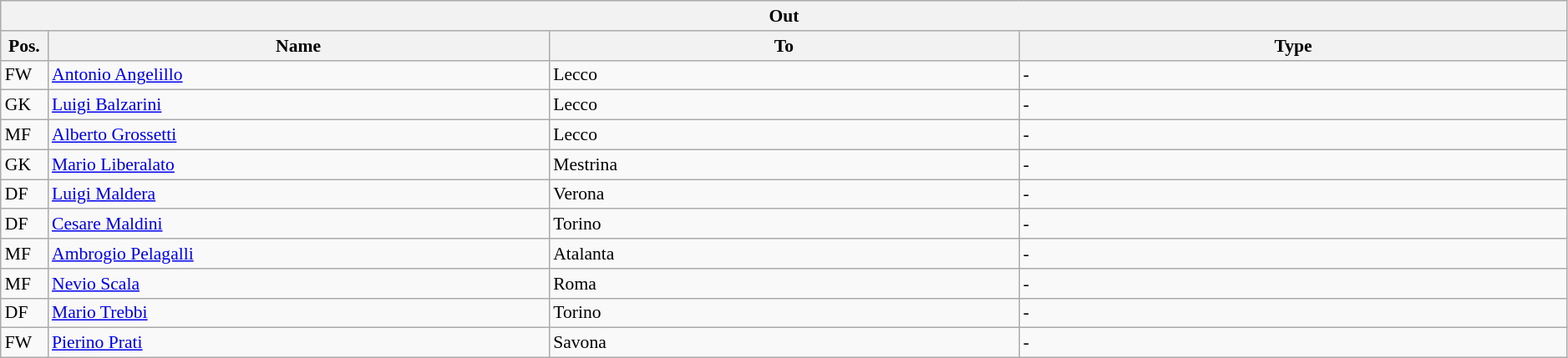<table class="wikitable" style="font-size:90%;width:99%;">
<tr>
<th colspan="4">Out</th>
</tr>
<tr>
<th width=3%>Pos.</th>
<th width=32%>Name</th>
<th width=30%>To</th>
<th width=35%>Type</th>
</tr>
<tr>
<td>FW</td>
<td><a href='#'>Antonio Angelillo</a></td>
<td>Lecco</td>
<td>-</td>
</tr>
<tr>
<td>GK</td>
<td><a href='#'>Luigi Balzarini</a></td>
<td>Lecco</td>
<td>-</td>
</tr>
<tr>
<td>MF</td>
<td><a href='#'>Alberto Grossetti</a></td>
<td>Lecco</td>
<td>-</td>
</tr>
<tr>
<td>GK</td>
<td><a href='#'>Mario Liberalato</a></td>
<td>Mestrina</td>
<td>-</td>
</tr>
<tr>
<td>DF</td>
<td><a href='#'>Luigi Maldera</a></td>
<td>Verona</td>
<td>-</td>
</tr>
<tr>
<td>DF</td>
<td><a href='#'>Cesare Maldini</a></td>
<td>Torino</td>
<td>-</td>
</tr>
<tr>
<td>MF</td>
<td><a href='#'>Ambrogio Pelagalli</a></td>
<td>Atalanta</td>
<td>-</td>
</tr>
<tr>
<td>MF</td>
<td><a href='#'>Nevio Scala</a></td>
<td>Roma</td>
<td>-</td>
</tr>
<tr>
<td>DF</td>
<td><a href='#'>Mario Trebbi</a></td>
<td>Torino</td>
<td>-</td>
</tr>
<tr>
<td>FW</td>
<td><a href='#'>Pierino Prati</a></td>
<td>Savona</td>
<td>-</td>
</tr>
</table>
